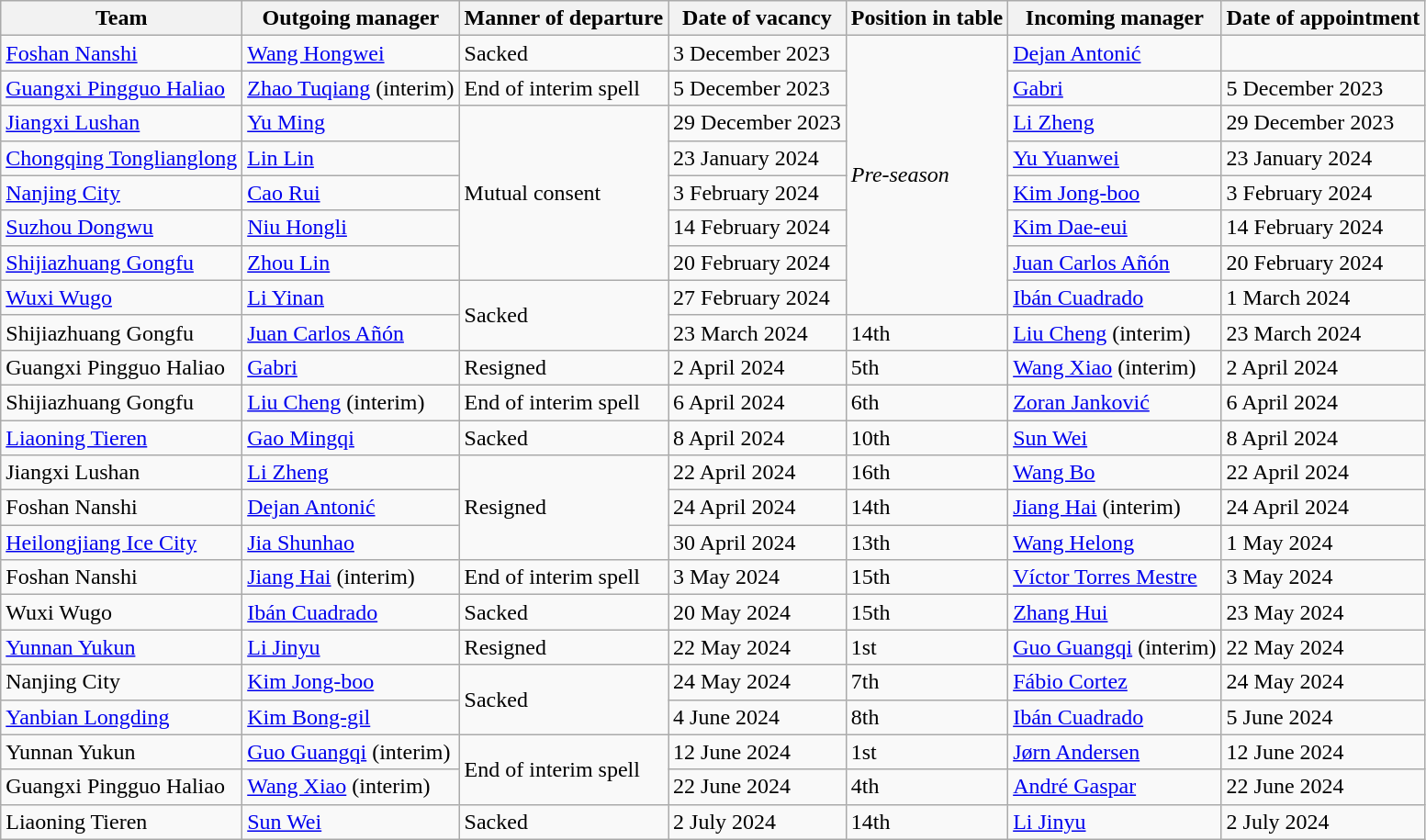<table class="wikitable">
<tr>
<th>Team</th>
<th>Outgoing manager</th>
<th>Manner of departure</th>
<th>Date of vacancy</th>
<th>Position in table</th>
<th>Incoming manager</th>
<th>Date of appointment</th>
</tr>
<tr>
<td><a href='#'>Foshan Nanshi</a></td>
<td> <a href='#'>Wang Hongwei</a></td>
<td>Sacked</td>
<td>3 December 2023</td>
<td rowspan="8"><em>Pre-season</em></td>
<td> <a href='#'>Dejan Antonić</a></td>
<td></td>
</tr>
<tr>
<td><a href='#'>Guangxi Pingguo Haliao</a></td>
<td> <a href='#'>Zhao Tuqiang</a> (interim)</td>
<td>End of interim spell</td>
<td>5 December 2023</td>
<td> <a href='#'>Gabri</a></td>
<td>5 December 2023</td>
</tr>
<tr>
<td><a href='#'>Jiangxi Lushan</a></td>
<td> <a href='#'>Yu Ming</a></td>
<td rowspan="5">Mutual consent</td>
<td>29 December 2023</td>
<td> <a href='#'>Li Zheng</a></td>
<td>29 December 2023</td>
</tr>
<tr>
<td><a href='#'>Chongqing Tonglianglong</a></td>
<td> <a href='#'>Lin Lin</a></td>
<td>23 January 2024</td>
<td> <a href='#'>Yu Yuanwei</a></td>
<td>23 January 2024</td>
</tr>
<tr>
<td><a href='#'>Nanjing City</a></td>
<td> <a href='#'>Cao Rui</a></td>
<td>3 February 2024</td>
<td> <a href='#'>Kim Jong-boo</a></td>
<td>3 February 2024</td>
</tr>
<tr>
<td><a href='#'>Suzhou Dongwu</a></td>
<td> <a href='#'>Niu Hongli</a></td>
<td>14 February 2024</td>
<td> <a href='#'>Kim Dae-eui</a></td>
<td>14 February 2024</td>
</tr>
<tr>
<td><a href='#'>Shijiazhuang Gongfu</a></td>
<td> <a href='#'>Zhou Lin</a></td>
<td>20 February 2024</td>
<td> <a href='#'>Juan Carlos Añón</a></td>
<td>20 February 2024</td>
</tr>
<tr>
<td><a href='#'>Wuxi Wugo</a></td>
<td> <a href='#'>Li Yinan</a></td>
<td rowspan="2">Sacked</td>
<td>27 February 2024</td>
<td> <a href='#'>Ibán Cuadrado</a></td>
<td>1 March 2024</td>
</tr>
<tr>
<td>Shijiazhuang Gongfu</td>
<td> <a href='#'>Juan Carlos Añón</a></td>
<td>23 March 2024</td>
<td>14th</td>
<td> <a href='#'>Liu Cheng</a> (interim)</td>
<td>23 March 2024</td>
</tr>
<tr>
<td>Guangxi Pingguo Haliao</td>
<td> <a href='#'>Gabri</a></td>
<td>Resigned</td>
<td>2 April 2024</td>
<td>5th</td>
<td> <a href='#'>Wang Xiao</a> (interim)</td>
<td>2 April 2024</td>
</tr>
<tr>
<td>Shijiazhuang Gongfu</td>
<td> <a href='#'>Liu Cheng</a> (interim)</td>
<td>End of interim spell</td>
<td>6 April 2024</td>
<td>6th</td>
<td> <a href='#'>Zoran Janković</a></td>
<td>6 April 2024</td>
</tr>
<tr>
<td><a href='#'>Liaoning Tieren</a></td>
<td> <a href='#'>Gao Mingqi</a></td>
<td>Sacked</td>
<td>8 April 2024</td>
<td>10th</td>
<td> <a href='#'>Sun Wei</a></td>
<td>8 April 2024</td>
</tr>
<tr>
<td>Jiangxi Lushan</td>
<td> <a href='#'>Li Zheng</a></td>
<td rowspan="3">Resigned</td>
<td>22 April 2024</td>
<td>16th</td>
<td> <a href='#'>Wang Bo</a></td>
<td>22 April 2024</td>
</tr>
<tr>
<td>Foshan Nanshi</td>
<td> <a href='#'>Dejan Antonić</a></td>
<td>24 April 2024</td>
<td>14th</td>
<td> <a href='#'>Jiang Hai</a> (interim)</td>
<td>24 April 2024</td>
</tr>
<tr>
<td><a href='#'>Heilongjiang Ice City</a></td>
<td> <a href='#'>Jia Shunhao</a></td>
<td>30 April 2024</td>
<td>13th</td>
<td> <a href='#'>Wang Helong</a></td>
<td>1 May 2024</td>
</tr>
<tr>
<td>Foshan Nanshi</td>
<td> <a href='#'>Jiang Hai</a> (interim)</td>
<td>End of interim spell</td>
<td>3 May 2024</td>
<td>15th</td>
<td> <a href='#'>Víctor Torres Mestre</a></td>
<td>3 May 2024</td>
</tr>
<tr>
<td>Wuxi Wugo</td>
<td> <a href='#'>Ibán Cuadrado</a></td>
<td>Sacked</td>
<td>20 May 2024</td>
<td>15th</td>
<td> <a href='#'>Zhang Hui</a></td>
<td>23 May 2024</td>
</tr>
<tr>
<td><a href='#'>Yunnan Yukun</a></td>
<td> <a href='#'>Li Jinyu</a></td>
<td>Resigned</td>
<td>22 May 2024</td>
<td>1st</td>
<td> <a href='#'>Guo Guangqi</a> (interim)</td>
<td>22 May 2024</td>
</tr>
<tr>
<td>Nanjing City</td>
<td> <a href='#'>Kim Jong-boo</a></td>
<td rowspan="2">Sacked</td>
<td>24 May 2024</td>
<td>7th</td>
<td> <a href='#'>Fábio Cortez</a></td>
<td>24 May 2024</td>
</tr>
<tr>
<td><a href='#'>Yanbian Longding</a></td>
<td> <a href='#'>Kim Bong-gil</a></td>
<td>4 June 2024</td>
<td>8th</td>
<td> <a href='#'>Ibán Cuadrado</a></td>
<td>5 June 2024</td>
</tr>
<tr>
<td>Yunnan Yukun</td>
<td> <a href='#'>Guo Guangqi</a> (interim)</td>
<td rowspan="2">End of interim spell</td>
<td>12 June 2024</td>
<td>1st</td>
<td> <a href='#'>Jørn Andersen</a></td>
<td>12 June 2024</td>
</tr>
<tr>
<td>Guangxi Pingguo Haliao</td>
<td> <a href='#'>Wang Xiao</a> (interim)</td>
<td>22 June 2024</td>
<td>4th</td>
<td> <a href='#'>André Gaspar</a></td>
<td>22 June 2024</td>
</tr>
<tr>
<td>Liaoning Tieren</td>
<td> <a href='#'>Sun Wei</a></td>
<td>Sacked</td>
<td>2 July 2024</td>
<td>14th</td>
<td> <a href='#'>Li Jinyu</a></td>
<td>2 July 2024</td>
</tr>
</table>
